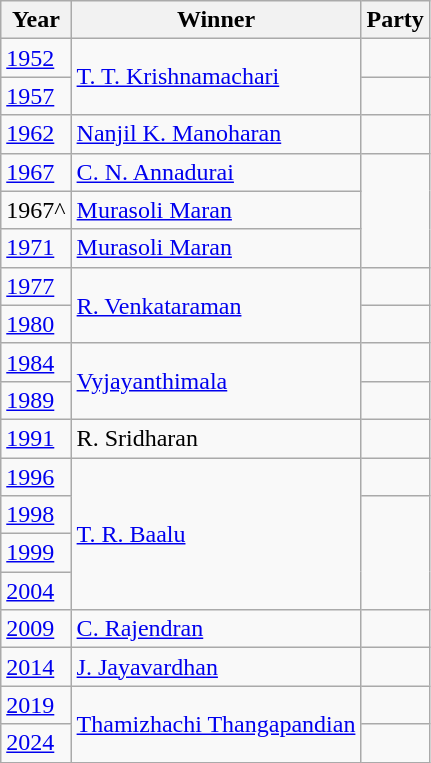<table class="wikitable">
<tr>
<th>Year</th>
<th>Winner</th>
<th colspan=2>Party</th>
</tr>
<tr>
<td><a href='#'>1952</a></td>
<td rowspan="2"><a href='#'>T. T. Krishnamachari</a></td>
<td></td>
</tr>
<tr --->
<td><a href='#'>1957</a></td>
</tr>
<tr --->
<td><a href='#'>1962</a></td>
<td><a href='#'>Nanjil K. Manoharan</a></td>
<td></td>
</tr>
<tr --->
<td><a href='#'>1967</a></td>
<td><a href='#'>C. N. Annadurai</a></td>
</tr>
<tr --->
<td>1967^</td>
<td><a href='#'>Murasoli Maran</a></td>
</tr>
<tr --->
<td><a href='#'>1971</a></td>
<td><a href='#'>Murasoli Maran</a></td>
</tr>
<tr --->
<td><a href='#'>1977</a></td>
<td rowspan="2"><a href='#'>R. Venkataraman</a></td>
<td></td>
</tr>
<tr --->
<td><a href='#'>1980</a></td>
<td></td>
</tr>
<tr --->
<td><a href='#'>1984</a></td>
<td rowspan="2"><a href='#'>Vyjayanthimala</a></td>
<td></td>
</tr>
<tr --->
<td><a href='#'>1989</a></td>
</tr>
<tr --->
<td><a href='#'>1991</a></td>
<td>R. Sridharan</td>
<td></td>
</tr>
<tr --->
<td><a href='#'>1996</a></td>
<td rowspan="4"><a href='#'>T. R. Baalu</a></td>
<td></td>
</tr>
<tr --->
<td><a href='#'>1998</a></td>
</tr>
<tr --->
<td><a href='#'>1999</a></td>
</tr>
<tr --->
<td><a href='#'>2004</a></td>
</tr>
<tr --->
<td><a href='#'>2009</a></td>
<td><a href='#'>C. Rajendran</a></td>
<td></td>
</tr>
<tr --->
<td><a href='#'>2014</a></td>
<td><a href='#'>J. Jayavardhan</a></td>
</tr>
<tr --->
<td><a href='#'>2019</a></td>
<td rowspan="2"><a href='#'>Thamizhachi Thangapandian</a></td>
<td></td>
</tr>
<tr --->
<td><a href='#'>2024</a></td>
</tr>
<tr --->
</tr>
<tr>
</tr>
</table>
